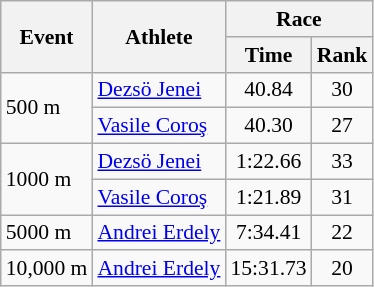<table class="wikitable" border="1" style="font-size:90%">
<tr>
<th rowspan=2>Event</th>
<th rowspan=2>Athlete</th>
<th colspan=2>Race</th>
</tr>
<tr>
<th>Time</th>
<th>Rank</th>
</tr>
<tr>
<td rowspan=2>500 m</td>
<td><a href='#'>Dezsö Jenei</a></td>
<td align=center>40.84</td>
<td align=center>30</td>
</tr>
<tr>
<td><a href='#'>Vasile Coroş</a></td>
<td align=center>40.30</td>
<td align=center>27</td>
</tr>
<tr>
<td rowspan=2>1000 m</td>
<td><a href='#'>Dezsö Jenei</a></td>
<td align=center>1:22.66</td>
<td align=center>33</td>
</tr>
<tr>
<td><a href='#'>Vasile Coroş</a></td>
<td align=center>1:21.89</td>
<td align=center>31</td>
</tr>
<tr>
<td>5000 m</td>
<td><a href='#'>Andrei Erdely</a></td>
<td align=center>7:34.41</td>
<td align=center>22</td>
</tr>
<tr>
<td>10,000 m</td>
<td><a href='#'>Andrei Erdely</a></td>
<td align=center>15:31.73</td>
<td align=center>20</td>
</tr>
</table>
